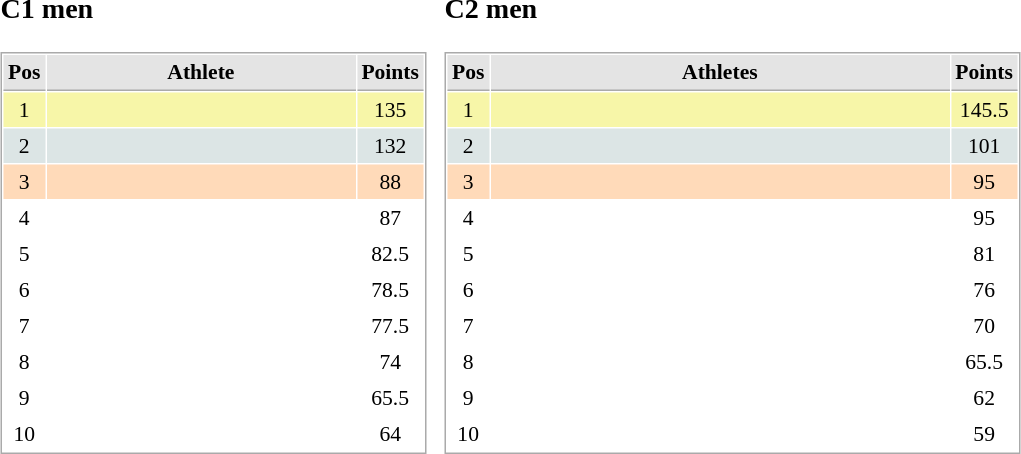<table border="0" cellspacing="10">
<tr>
<td><br><h3>C1 men</h3><table cellspacing="1" cellpadding="3" style="border:1px solid #AAAAAA;font-size:90%">
<tr bgcolor="#E4E4E4">
<th style="border-bottom:1px solid #AAAAAA" width=10>Pos</th>
<th style="border-bottom:1px solid #AAAAAA" width=200>Athlete</th>
<th style="border-bottom:1px solid #AAAAAA" width=20>Points</th>
</tr>
<tr align="center"  bgcolor="#F7F6A8">
<td>1</td>
<td align="left"></td>
<td>135</td>
</tr>
<tr align="center"  bgcolor="#DCE5E5">
<td>2</td>
<td align="left"></td>
<td>132</td>
</tr>
<tr align="center" bgcolor="#FFDAB9">
<td>3</td>
<td align="left"></td>
<td>88</td>
</tr>
<tr align="center">
<td>4</td>
<td align="left"></td>
<td>87</td>
</tr>
<tr align="center">
<td>5</td>
<td align="left"></td>
<td>82.5</td>
</tr>
<tr align="center">
<td>6</td>
<td align="left"></td>
<td>78.5</td>
</tr>
<tr align="center">
<td>7</td>
<td align="left"></td>
<td>77.5</td>
</tr>
<tr align="center">
<td>8</td>
<td align="left"></td>
<td>74</td>
</tr>
<tr align="center">
<td>9</td>
<td align="left"></td>
<td>65.5</td>
</tr>
<tr align="center">
<td>10</td>
<td align="left"></td>
<td>64</td>
</tr>
</table>
</td>
<td><br><h3>C2 men</h3><table cellspacing="1" cellpadding="3" style="border:1px solid #AAAAAA;font-size:90%">
<tr bgcolor="#E4E4E4">
<th style="border-bottom:1px solid #AAAAAA" width=10>Pos</th>
<th style="border-bottom:1px solid #AAAAAA" width=300>Athletes</th>
<th style="border-bottom:1px solid #AAAAAA" width=20>Points</th>
</tr>
<tr align="center"  bgcolor="#F7F6A8">
<td>1</td>
<td align="left"></td>
<td>145.5</td>
</tr>
<tr align="center"  bgcolor="#DCE5E5">
<td>2</td>
<td align="left"></td>
<td>101</td>
</tr>
<tr align="center" bgcolor="#FFDAB9">
<td>3</td>
<td align="left"></td>
<td>95</td>
</tr>
<tr align="center">
<td>4</td>
<td align="left"></td>
<td>95</td>
</tr>
<tr align="center">
<td>5</td>
<td align="left"></td>
<td>81</td>
</tr>
<tr align="center">
<td>6</td>
<td align="left"></td>
<td>76</td>
</tr>
<tr align="center">
<td>7</td>
<td align="left"></td>
<td>70</td>
</tr>
<tr align="center">
<td>8</td>
<td align="left"></td>
<td>65.5</td>
</tr>
<tr align="center">
<td>9</td>
<td align="left"></td>
<td>62</td>
</tr>
<tr align="center">
<td>10</td>
<td align="left"></td>
<td>59</td>
</tr>
</table>
</td>
</tr>
</table>
